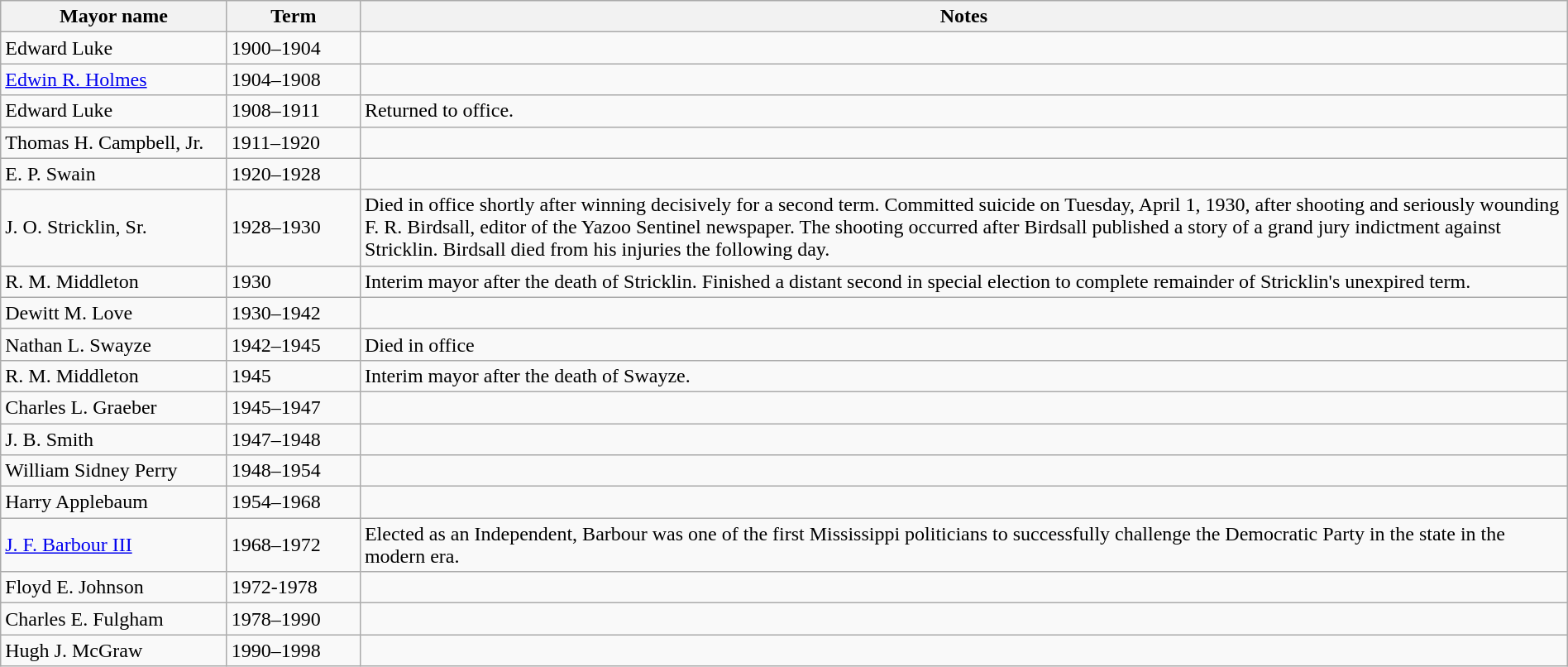<table class="wikitable" style="width:100%">
<tr>
<th style="width:175px">Mayor name</th>
<th style="width:100px">Term</th>
<th class="unsortable">Notes</th>
</tr>
<tr>
<td>Edward Luke</td>
<td>1900–1904</td>
<td></td>
</tr>
<tr>
<td><a href='#'>Edwin R. Holmes</a></td>
<td>1904–1908</td>
<td></td>
</tr>
<tr>
<td>Edward Luke</td>
<td>1908–1911</td>
<td>Returned to office.</td>
</tr>
<tr>
<td>Thomas H. Campbell, Jr.</td>
<td>1911–1920</td>
<td></td>
</tr>
<tr>
<td>E. P. Swain</td>
<td>1920–1928</td>
<td></td>
</tr>
<tr>
<td>J. O. Stricklin, Sr.</td>
<td>1928–1930</td>
<td>Died in office shortly after winning decisively for a second term. Committed suicide on Tuesday, April 1, 1930, after shooting and seriously wounding F. R. Birdsall, editor of the Yazoo Sentinel newspaper. The shooting occurred after Birdsall published a story of a grand jury indictment against Stricklin. Birdsall died from his injuries the following day.</td>
</tr>
<tr>
<td>R. M. Middleton</td>
<td>1930</td>
<td>Interim mayor after the death of Stricklin. Finished a distant second in special election to complete remainder of Stricklin's unexpired term.</td>
</tr>
<tr>
<td>Dewitt M. Love</td>
<td>1930–1942</td>
<td></td>
</tr>
<tr>
<td>Nathan L. Swayze</td>
<td>1942–1945</td>
<td>Died in office</td>
</tr>
<tr>
<td>R. M. Middleton</td>
<td>1945</td>
<td>Interim mayor after the death of Swayze.</td>
</tr>
<tr>
<td>Charles L. Graeber</td>
<td>1945–1947</td>
<td></td>
</tr>
<tr>
<td>J. B. Smith</td>
<td>1947–1948</td>
<td></td>
</tr>
<tr>
<td>William Sidney Perry</td>
<td>1948–1954</td>
<td></td>
</tr>
<tr>
<td>Harry Applebaum</td>
<td>1954–1968</td>
<td></td>
</tr>
<tr>
<td><a href='#'>J. F. Barbour III</a></td>
<td>1968–1972</td>
<td>Elected as an Independent, Barbour was one of the first Mississippi politicians to successfully challenge the Democratic Party in the state in the modern era.</td>
</tr>
<tr>
<td>Floyd E. Johnson</td>
<td>1972-1978</td>
<td></td>
</tr>
<tr>
<td>Charles E. Fulgham</td>
<td>1978–1990</td>
<td></td>
</tr>
<tr>
<td>Hugh J. McGraw</td>
<td>1990–1998</td>
<td></td>
</tr>
</table>
